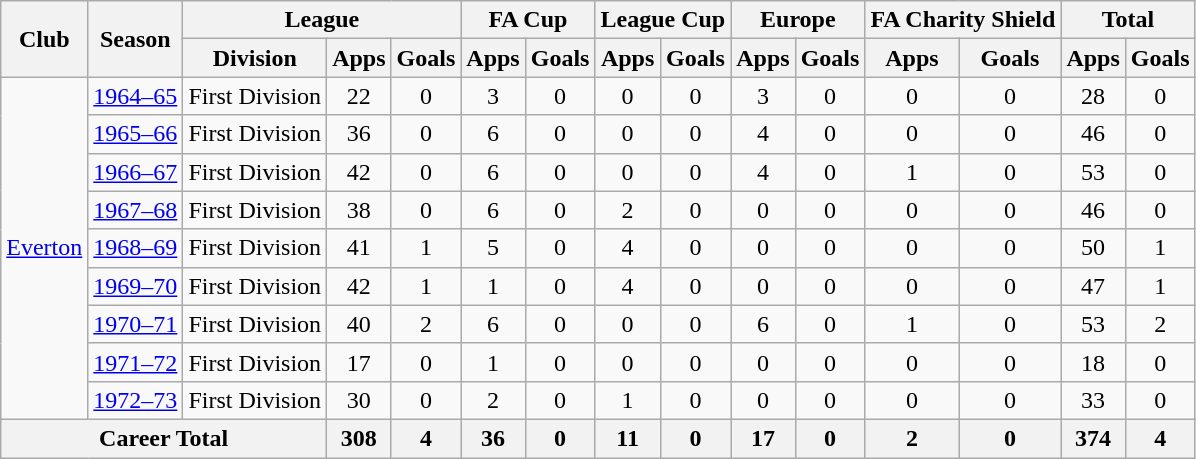<table class="wikitable" style="text-align:center">
<tr>
<th rowspan="2">Club</th>
<th rowspan="2">Season</th>
<th colspan="3">League</th>
<th colspan="2">FA Cup</th>
<th colspan="2">League Cup</th>
<th colspan="2">Europe</th>
<th colspan="2">FA Charity Shield</th>
<th colspan="2">Total</th>
</tr>
<tr>
<th>Division</th>
<th>Apps</th>
<th>Goals</th>
<th>Apps</th>
<th>Goals</th>
<th>Apps</th>
<th>Goals</th>
<th>Apps</th>
<th>Goals</th>
<th>Apps</th>
<th>Goals</th>
<th>Apps</th>
<th>Goals</th>
</tr>
<tr>
<td rowspan="9"><a href='#'>Everton</a></td>
<td><a href='#'>1964–65</a></td>
<td>First Division</td>
<td>22</td>
<td>0</td>
<td>3</td>
<td>0</td>
<td>0</td>
<td>0</td>
<td>3</td>
<td>0</td>
<td>0</td>
<td>0</td>
<td>28</td>
<td>0</td>
</tr>
<tr>
<td><a href='#'>1965–66</a></td>
<td>First Division</td>
<td>36</td>
<td>0</td>
<td>6</td>
<td>0</td>
<td>0</td>
<td>0</td>
<td>4</td>
<td>0</td>
<td>0</td>
<td>0</td>
<td>46</td>
<td>0</td>
</tr>
<tr>
<td><a href='#'>1966–67</a></td>
<td>First Division</td>
<td>42</td>
<td>0</td>
<td>6</td>
<td>0</td>
<td>0</td>
<td>0</td>
<td>4</td>
<td>0</td>
<td>1</td>
<td>0</td>
<td>53</td>
<td>0</td>
</tr>
<tr>
<td><a href='#'>1967–68</a></td>
<td>First Division</td>
<td>38</td>
<td>0</td>
<td>6</td>
<td>0</td>
<td>2</td>
<td>0</td>
<td>0</td>
<td>0</td>
<td>0</td>
<td>0</td>
<td>46</td>
<td>0</td>
</tr>
<tr>
<td><a href='#'>1968–69</a></td>
<td>First Division</td>
<td>41</td>
<td>1</td>
<td>5</td>
<td>0</td>
<td>4</td>
<td>0</td>
<td>0</td>
<td>0</td>
<td>0</td>
<td>0</td>
<td>50</td>
<td>1</td>
</tr>
<tr>
<td><a href='#'>1969–70</a></td>
<td>First Division</td>
<td>42</td>
<td>1</td>
<td>1</td>
<td>0</td>
<td>4</td>
<td>0</td>
<td>0</td>
<td>0</td>
<td>0</td>
<td>0</td>
<td>47</td>
<td>1</td>
</tr>
<tr>
<td><a href='#'>1970–71</a></td>
<td>First Division</td>
<td>40</td>
<td>2</td>
<td>6</td>
<td>0</td>
<td>0</td>
<td>0</td>
<td>6</td>
<td>0</td>
<td>1</td>
<td>0</td>
<td>53</td>
<td>2</td>
</tr>
<tr>
<td><a href='#'>1971–72</a></td>
<td>First Division</td>
<td>17</td>
<td>0</td>
<td>1</td>
<td>0</td>
<td>0</td>
<td>0</td>
<td>0</td>
<td>0</td>
<td>0</td>
<td>0</td>
<td>18</td>
<td>0</td>
</tr>
<tr>
<td><a href='#'>1972–73</a></td>
<td>First Division</td>
<td>30</td>
<td>0</td>
<td>2</td>
<td>0</td>
<td>1</td>
<td>0</td>
<td>0</td>
<td>0</td>
<td>0</td>
<td>0</td>
<td>33</td>
<td>0</td>
</tr>
<tr>
<th colspan="3">Career Total</th>
<th>308</th>
<th>4</th>
<th>36</th>
<th>0</th>
<th>11</th>
<th>0</th>
<th>17</th>
<th>0</th>
<th>2</th>
<th>0</th>
<th>374</th>
<th>4</th>
</tr>
</table>
